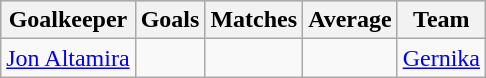<table class="wikitable sortable" class="wikitable">
<tr style="background:#ccc; text-align:center;">
<th>Goalkeeper</th>
<th>Goals</th>
<th>Matches</th>
<th>Average</th>
<th>Team</th>
</tr>
<tr>
<td> <a href='#'>Jon Altamira</a></td>
<td></td>
<td></td>
<td></td>
<td><a href='#'>Gernika</a></td>
</tr>
</table>
